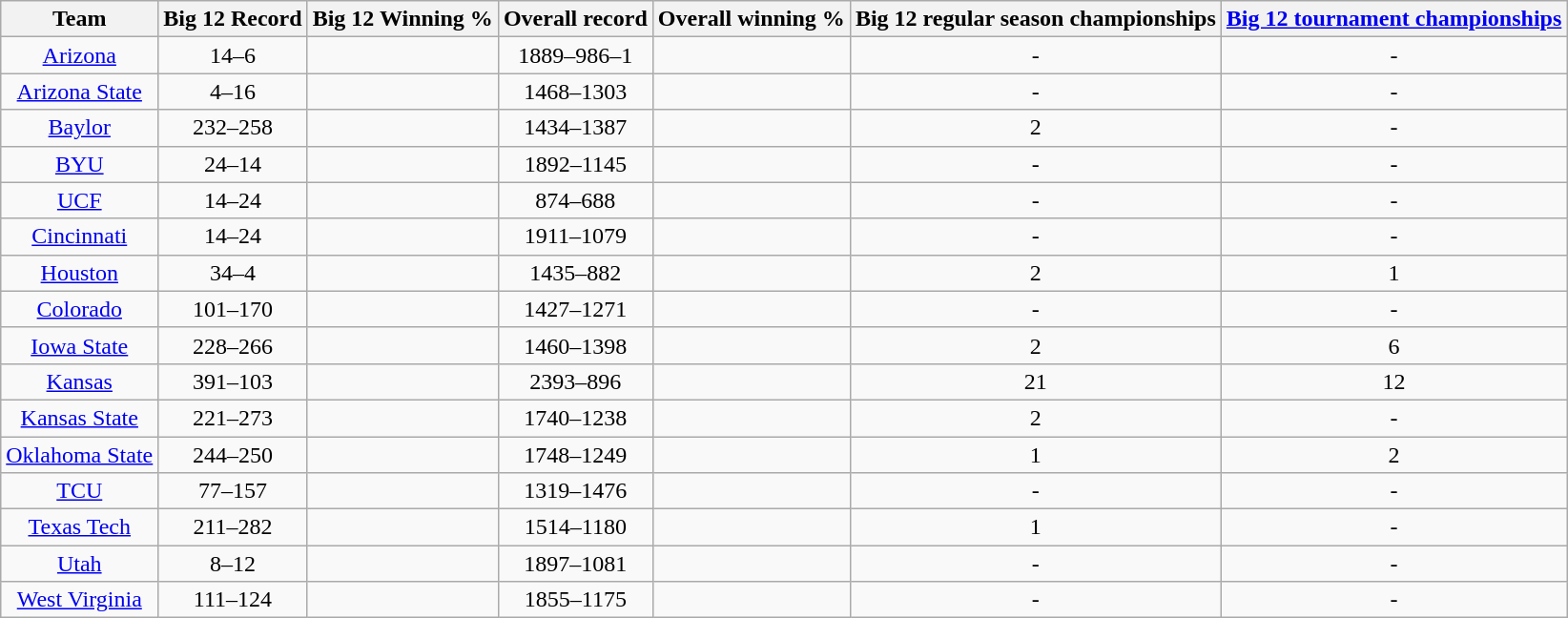<table class="wikitable sortable" style="text-align:center">
<tr>
<th>Team</th>
<th>Big 12 Record</th>
<th>Big 12 Winning %</th>
<th>Overall record</th>
<th>Overall winning %</th>
<th>Big 12 regular season championships</th>
<th><a href='#'>Big 12 tournament championships</a></th>
</tr>
<tr>
<td><a href='#'>Arizona</a></td>
<td>14–6</td>
<td></td>
<td>1889–986–1</td>
<td></td>
<td>-</td>
<td>-</td>
</tr>
<tr>
<td><a href='#'>Arizona State</a></td>
<td>4–16</td>
<td></td>
<td>1468–1303</td>
<td></td>
<td>-</td>
<td>-</td>
</tr>
<tr>
<td><a href='#'>Baylor</a></td>
<td>232–258</td>
<td></td>
<td>1434–1387</td>
<td></td>
<td>2</td>
<td>-</td>
</tr>
<tr>
<td><a href='#'>BYU</a></td>
<td>24–14</td>
<td></td>
<td>1892–1145</td>
<td></td>
<td>-</td>
<td>-</td>
</tr>
<tr>
<td><a href='#'>UCF</a></td>
<td>14–24</td>
<td></td>
<td>874–688</td>
<td></td>
<td>-</td>
<td>-</td>
</tr>
<tr>
<td><a href='#'>Cincinnati</a></td>
<td>14–24</td>
<td></td>
<td>1911–1079</td>
<td></td>
<td>-</td>
<td>-</td>
</tr>
<tr>
<td><a href='#'>Houston</a></td>
<td>34–4</td>
<td></td>
<td>1435–882</td>
<td></td>
<td>2</td>
<td>1</td>
</tr>
<tr>
<td><a href='#'>Colorado</a></td>
<td>101–170</td>
<td></td>
<td>1427–1271</td>
<td></td>
<td>-</td>
<td>-</td>
</tr>
<tr>
<td><a href='#'>Iowa State</a></td>
<td>228–266</td>
<td></td>
<td>1460–1398</td>
<td></td>
<td>2</td>
<td>6</td>
</tr>
<tr>
<td><a href='#'>Kansas</a></td>
<td>391–103</td>
<td></td>
<td>2393–896</td>
<td></td>
<td>21</td>
<td>12</td>
</tr>
<tr>
<td><a href='#'>Kansas State</a></td>
<td>221–273</td>
<td></td>
<td>1740–1238</td>
<td></td>
<td>2</td>
<td>-</td>
</tr>
<tr>
<td><a href='#'>Oklahoma State</a></td>
<td>244–250</td>
<td></td>
<td>1748–1249</td>
<td></td>
<td>1</td>
<td>2</td>
</tr>
<tr>
<td><a href='#'>TCU</a></td>
<td>77–157</td>
<td></td>
<td>1319–1476</td>
<td></td>
<td>-</td>
<td>-</td>
</tr>
<tr>
<td><a href='#'>Texas Tech</a></td>
<td>211–282</td>
<td></td>
<td>1514–1180</td>
<td></td>
<td>1</td>
<td>-</td>
</tr>
<tr>
<td><a href='#'>Utah</a></td>
<td>8–12</td>
<td></td>
<td>1897–1081</td>
<td></td>
<td>-</td>
<td>-</td>
</tr>
<tr>
<td><a href='#'>West Virginia</a></td>
<td>111–124</td>
<td></td>
<td>1855–1175</td>
<td></td>
<td>-</td>
<td>-</td>
</tr>
</table>
